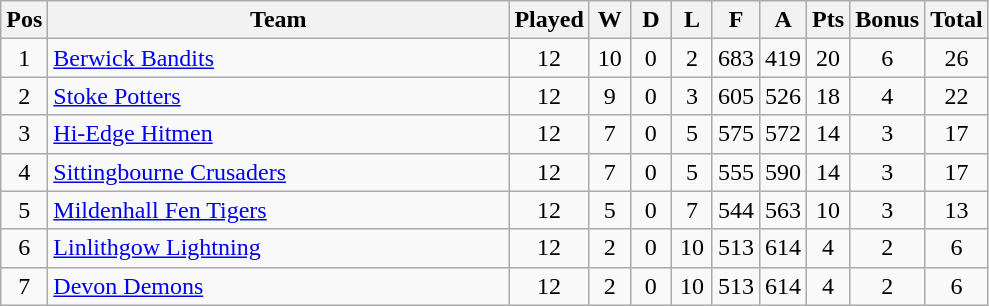<table class="wikitable" style="font-size: 100%">
<tr>
<th width=20>Pos</th>
<th width=300>Team</th>
<th width=20>Played</th>
<th width=20>W</th>
<th width=20>D</th>
<th width=20>L</th>
<th width=20>F</th>
<th width=20>A</th>
<th width=20>Pts</th>
<th width=20>Bonus</th>
<th width=20>Total</th>
</tr>
<tr align=center>
<td>1</td>
<td align="left"><a href='#'>Berwick Bandits</a></td>
<td>12</td>
<td>10</td>
<td>0</td>
<td>2</td>
<td>683</td>
<td>419</td>
<td>20</td>
<td>6</td>
<td>26</td>
</tr>
<tr align=center>
<td>2</td>
<td align="left"><a href='#'>Stoke Potters</a></td>
<td>12</td>
<td>9</td>
<td>0</td>
<td>3</td>
<td>605</td>
<td>526</td>
<td>18</td>
<td>4</td>
<td>22</td>
</tr>
<tr align=center>
<td>3</td>
<td align="left"><a href='#'>Hi-Edge Hitmen</a></td>
<td>12</td>
<td>7</td>
<td>0</td>
<td>5</td>
<td>575</td>
<td>572</td>
<td>14</td>
<td>3</td>
<td>17</td>
</tr>
<tr align=center>
<td>4</td>
<td align="left"><a href='#'>Sittingbourne Crusaders</a></td>
<td>12</td>
<td>7</td>
<td>0</td>
<td>5</td>
<td>555</td>
<td>590</td>
<td>14</td>
<td>3</td>
<td>17</td>
</tr>
<tr align=center>
<td>5</td>
<td align="left"><a href='#'>Mildenhall Fen Tigers</a></td>
<td>12</td>
<td>5</td>
<td>0</td>
<td>7</td>
<td>544</td>
<td>563</td>
<td>10</td>
<td>3</td>
<td>13</td>
</tr>
<tr align=center>
<td>6</td>
<td align="left"><a href='#'>Linlithgow Lightning</a></td>
<td>12</td>
<td>2</td>
<td>0</td>
<td>10</td>
<td>513</td>
<td>614</td>
<td>4</td>
<td>2</td>
<td>6</td>
</tr>
<tr align=center>
<td>7</td>
<td align="left"><a href='#'>Devon Demons</a></td>
<td>12</td>
<td>2</td>
<td>0</td>
<td>10</td>
<td>513</td>
<td>614</td>
<td>4</td>
<td>2</td>
<td>6</td>
</tr>
</table>
